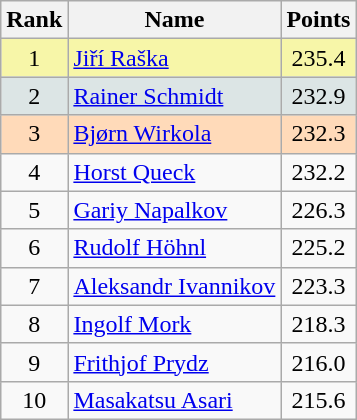<table class="wikitable sortable">
<tr>
<th align=Center>Rank</th>
<th>Name</th>
<th>Points</th>
</tr>
<tr style="background:#F7F6A8">
<td align=center>1</td>
<td> <a href='#'>Jiří Raška</a></td>
<td align=center>235.4</td>
</tr>
<tr style="background: #DCE5E5;">
<td align=center>2</td>
<td> <a href='#'>Rainer Schmidt</a></td>
<td align=center>232.9</td>
</tr>
<tr style="background: #FFDAB9;">
<td align=center>3</td>
<td> <a href='#'>Bjørn Wirkola</a></td>
<td align=center>232.3</td>
</tr>
<tr>
<td align=center>4</td>
<td> <a href='#'>Horst Queck</a></td>
<td align=center>232.2</td>
</tr>
<tr>
<td align=center>5</td>
<td> <a href='#'>Gariy Napalkov</a></td>
<td align=center>226.3</td>
</tr>
<tr>
<td align=center>6</td>
<td> <a href='#'>Rudolf Höhnl</a></td>
<td align=center>225.2</td>
</tr>
<tr>
<td align=center>7</td>
<td> <a href='#'>Aleksandr Ivannikov</a></td>
<td align=center>223.3</td>
</tr>
<tr>
<td align=center>8</td>
<td> <a href='#'>Ingolf Mork</a></td>
<td align=center>218.3</td>
</tr>
<tr>
<td align=center>9</td>
<td> <a href='#'>Frithjof Prydz</a></td>
<td align=center>216.0</td>
</tr>
<tr>
<td align=center>10</td>
<td> <a href='#'>Masakatsu Asari</a></td>
<td align=center>215.6</td>
</tr>
</table>
